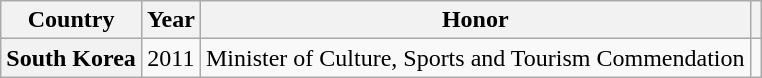<table class="wikitable plainrowheaders sortable" style="margin-right: 0;">
<tr>
<th scope="col">Country</th>
<th scope="col">Year</th>
<th scope="col">Honor</th>
<th scope="col" class="unsortable"></th>
</tr>
<tr>
<th scope="row">South Korea</th>
<td style="text-align:center">2011</td>
<td>Minister of Culture, Sports and Tourism Commendation</td>
<td style="text-align:center"></td>
</tr>
</table>
